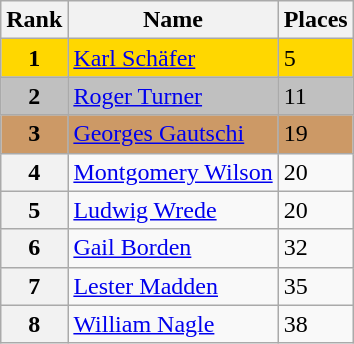<table class="wikitable">
<tr>
<th>Rank</th>
<th>Name</th>
<th>Places</th>
</tr>
<tr bgcolor=gold>
<td align=center><strong>1</strong></td>
<td> <a href='#'>Karl Schäfer</a></td>
<td>5</td>
</tr>
<tr bgcolor=silver>
<td align=center><strong>2</strong></td>
<td> <a href='#'>Roger Turner</a></td>
<td>11</td>
</tr>
<tr bgcolor=cc9966>
<td align=center><strong>3</strong></td>
<td> <a href='#'>Georges Gautschi</a></td>
<td>19</td>
</tr>
<tr>
<th>4</th>
<td> <a href='#'>Montgomery Wilson</a></td>
<td>20</td>
</tr>
<tr>
<th>5</th>
<td> <a href='#'>Ludwig Wrede</a></td>
<td>20</td>
</tr>
<tr>
<th>6</th>
<td> <a href='#'>Gail Borden</a></td>
<td>32</td>
</tr>
<tr>
<th>7</th>
<td> <a href='#'>Lester Madden</a></td>
<td>35</td>
</tr>
<tr>
<th>8</th>
<td> <a href='#'>William Nagle</a></td>
<td>38</td>
</tr>
</table>
